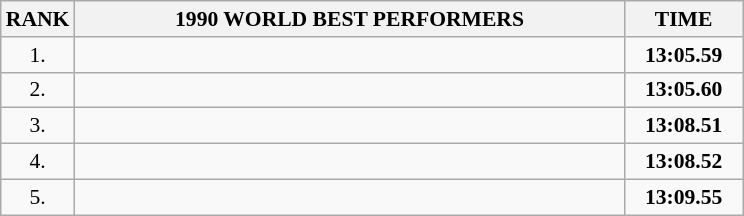<table class="wikitable" style="border-collapse: collapse; font-size: 90%;">
<tr>
<th>RANK</th>
<th align="center" style="width: 25em">1990 WORLD BEST PERFORMERS</th>
<th align="center" style="width: 5em">TIME</th>
</tr>
<tr>
<td align="center">1.</td>
<td></td>
<td align="center"><strong>13:05.59</strong></td>
</tr>
<tr>
<td align="center">2.</td>
<td></td>
<td align="center"><strong>13:05.60</strong></td>
</tr>
<tr>
<td align="center">3.</td>
<td></td>
<td align="center"><strong>13:08.51</strong></td>
</tr>
<tr>
<td align="center">4.</td>
<td></td>
<td align="center"><strong>13:08.52</strong></td>
</tr>
<tr>
<td align="center">5.</td>
<td></td>
<td align="center"><strong>13:09.55</strong></td>
</tr>
</table>
